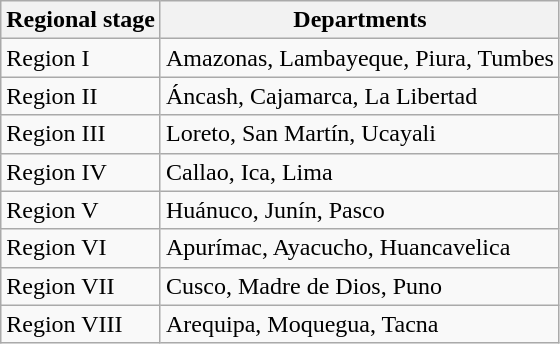<table class="wikitable">
<tr>
<th>Regional stage</th>
<th>Departments</th>
</tr>
<tr>
<td>Region I</td>
<td>Amazonas, Lambayeque, Piura, Tumbes</td>
</tr>
<tr>
<td>Region II</td>
<td>Áncash, Cajamarca, La Libertad</td>
</tr>
<tr>
<td>Region III</td>
<td>Loreto, San Martín, Ucayali</td>
</tr>
<tr>
<td>Region IV</td>
<td>Callao, Ica, Lima</td>
</tr>
<tr>
<td>Region V</td>
<td>Huánuco, Junín, Pasco</td>
</tr>
<tr>
<td>Region VI</td>
<td>Apurímac, Ayacucho, Huancavelica</td>
</tr>
<tr>
<td>Region VII</td>
<td>Cusco, Madre de Dios, Puno</td>
</tr>
<tr>
<td>Region VIII</td>
<td>Arequipa, Moquegua, Tacna</td>
</tr>
</table>
